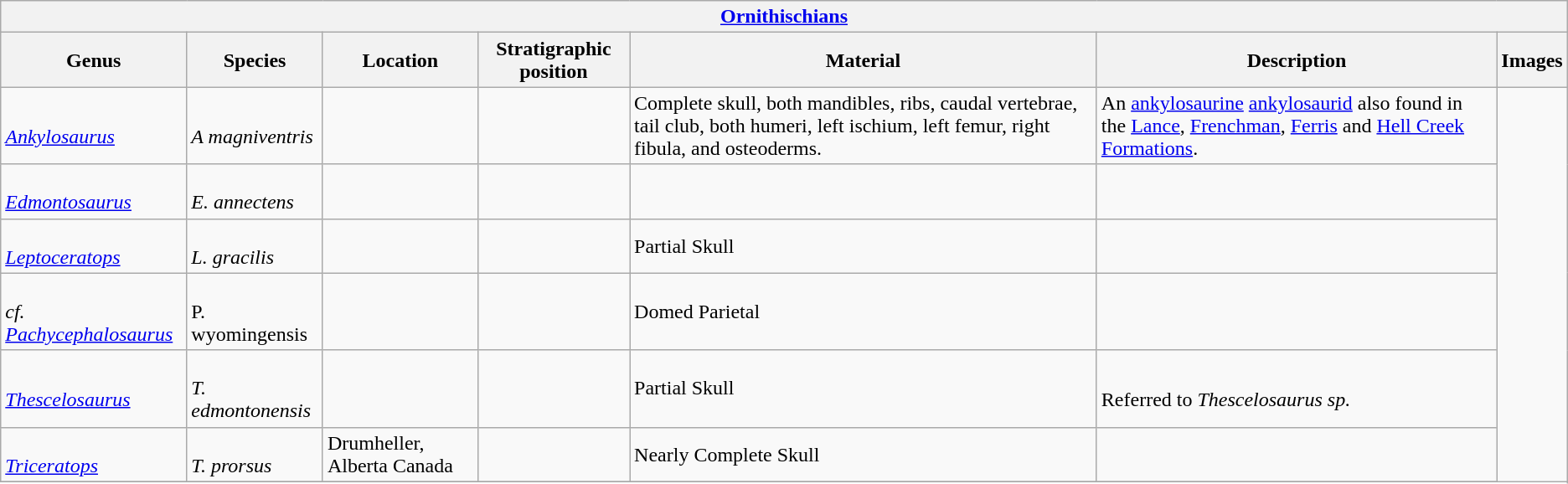<table class="wikitable" align="center">
<tr>
<th colspan="7" align="center"><strong><a href='#'>Ornithischians</a></strong></th>
</tr>
<tr>
<th>Genus</th>
<th>Species</th>
<th>Location</th>
<th>Stratigraphic position</th>
<th>Material</th>
<th>Description</th>
<th>Images</th>
</tr>
<tr>
<td><br><em><a href='#'>Ankylosaurus</a></em></td>
<td><br><em>A magniventris</em></td>
<td></td>
<td></td>
<td>Complete skull, both mandibles, ribs, caudal vertebrae, tail club, both humeri, left ischium, left femur, right fibula, and osteoderms.</td>
<td>An <a href='#'>ankylosaurine</a> <a href='#'>ankylosaurid</a> also found in the <a href='#'>Lance</a>, <a href='#'>Frenchman</a>, <a href='#'>Ferris</a> and <a href='#'>Hell Creek Formations</a>.</td>
<td rowspan="99"><br>




</td>
</tr>
<tr>
<td rowspan="1"><br><em><a href='#'>Edmontosaurus</a></em></td>
<td><br><em>E. annectens</em></td>
<td></td>
<td></td>
<td></td>
<td></td>
</tr>
<tr>
<td><br><em><a href='#'>Leptoceratops</a></em></td>
<td><br><em>L. gracilis</em></td>
<td></td>
<td></td>
<td>Partial Skull</td>
<td></td>
</tr>
<tr>
<td><br><em>cf. <a href='#'>Pachycephalosaurus</a></em></td>
<td><br>P. wyomingensis</td>
<td></td>
<td></td>
<td>Domed Parietal</td>
<td></td>
</tr>
<tr>
<td rowspan="1"><br><em><a href='#'>Thescelosaurus</a></em></td>
<td><br><em>T. edmontonensis</em></td>
<td></td>
<td></td>
<td>Partial Skull</td>
<td><br>Referred to <em>Thescelosaurus sp.</em></td>
</tr>
<tr>
<td rowspan="1"><br><em><a href='#'>Triceratops</a></em></td>
<td><br><em>T. prorsus </em></td>
<td>Drumheller, Alberta Canada</td>
<td></td>
<td>Nearly Complete Skull</td>
<td></td>
</tr>
<tr>
</tr>
</table>
